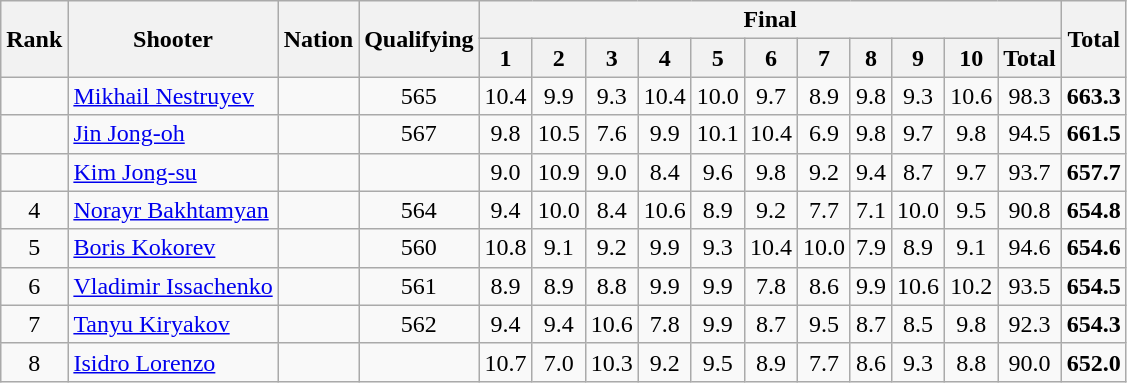<table class="wikitable sortable" style="text-align: center">
<tr>
<th rowspan=2>Rank</th>
<th rowspan=2>Shooter</th>
<th rowspan=2>Nation</th>
<th rowspan=2>Qualifying</th>
<th colspan=11>Final</th>
<th rowspan=2>Total</th>
</tr>
<tr>
<th>1</th>
<th>2</th>
<th>3</th>
<th>4</th>
<th>5</th>
<th>6</th>
<th>7</th>
<th>8</th>
<th>9</th>
<th>10</th>
<th>Total</th>
</tr>
<tr>
<td></td>
<td align=left><a href='#'>Mikhail Nestruyev</a></td>
<td align=left></td>
<td>565</td>
<td>10.4</td>
<td>9.9</td>
<td>9.3</td>
<td>10.4</td>
<td>10.0</td>
<td>9.7</td>
<td>8.9</td>
<td>9.8</td>
<td>9.3</td>
<td>10.6</td>
<td>98.3</td>
<td><strong>663.3</strong></td>
</tr>
<tr>
<td></td>
<td align=left><a href='#'>Jin Jong-oh</a></td>
<td align=left></td>
<td>567</td>
<td>9.8</td>
<td>10.5</td>
<td>7.6</td>
<td>9.9</td>
<td>10.1</td>
<td>10.4</td>
<td>6.9</td>
<td>9.8</td>
<td>9.7</td>
<td>9.8</td>
<td>94.5</td>
<td><strong>661.5</strong></td>
</tr>
<tr>
<td></td>
<td align=left><a href='#'>Kim Jong-su</a></td>
<td align=left></td>
<td></td>
<td>9.0</td>
<td>10.9</td>
<td>9.0</td>
<td>8.4</td>
<td>9.6</td>
<td>9.8</td>
<td>9.2</td>
<td>9.4</td>
<td>8.7</td>
<td>9.7</td>
<td>93.7</td>
<td><strong>657.7</strong></td>
</tr>
<tr>
<td>4</td>
<td align=left><a href='#'>Norayr Bakhtamyan</a></td>
<td align=left></td>
<td>564</td>
<td>9.4</td>
<td>10.0</td>
<td>8.4</td>
<td>10.6</td>
<td>8.9</td>
<td>9.2</td>
<td>7.7</td>
<td>7.1</td>
<td>10.0</td>
<td>9.5</td>
<td>90.8</td>
<td><strong>654.8</strong></td>
</tr>
<tr>
<td>5</td>
<td align=left><a href='#'>Boris Kokorev</a></td>
<td align=left></td>
<td>560</td>
<td>10.8</td>
<td>9.1</td>
<td>9.2</td>
<td>9.9</td>
<td>9.3</td>
<td>10.4</td>
<td>10.0</td>
<td>7.9</td>
<td>8.9</td>
<td>9.1</td>
<td>94.6</td>
<td><strong>654.6</strong></td>
</tr>
<tr>
<td>6</td>
<td align=left><a href='#'>Vladimir Issachenko</a></td>
<td align=left></td>
<td>561</td>
<td>8.9</td>
<td>8.9</td>
<td>8.8</td>
<td>9.9</td>
<td>9.9</td>
<td>7.8</td>
<td>8.6</td>
<td>9.9</td>
<td>10.6</td>
<td>10.2</td>
<td>93.5</td>
<td><strong>654.5</strong></td>
</tr>
<tr>
<td>7</td>
<td align=left><a href='#'>Tanyu Kiryakov</a></td>
<td align=left></td>
<td>562</td>
<td>9.4</td>
<td>9.4</td>
<td>10.6</td>
<td>7.8</td>
<td>9.9</td>
<td>8.7</td>
<td>9.5</td>
<td>8.7</td>
<td>8.5</td>
<td>9.8</td>
<td>92.3</td>
<td><strong>654.3</strong></td>
</tr>
<tr>
<td>8</td>
<td align=left><a href='#'>Isidro Lorenzo</a></td>
<td align=left></td>
<td></td>
<td>10.7</td>
<td>7.0</td>
<td>10.3</td>
<td>9.2</td>
<td>9.5</td>
<td>8.9</td>
<td>7.7</td>
<td>8.6</td>
<td>9.3</td>
<td>8.8</td>
<td>90.0</td>
<td><strong>652.0</strong></td>
</tr>
</table>
